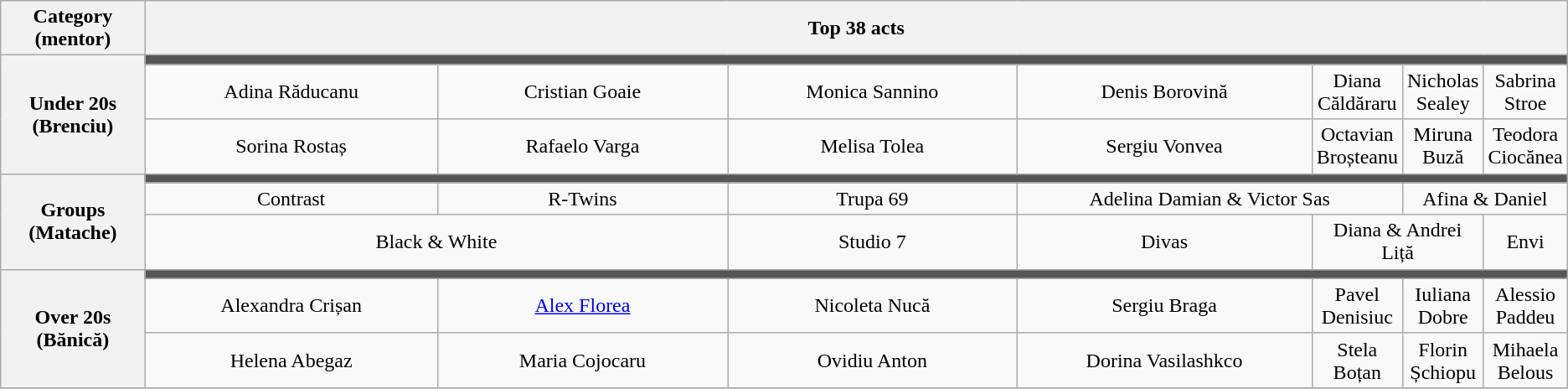<table class="wikitable" style="text-align:center">
<tr>
<th style="width:10%;">Category (mentor)</th>
<th colspan="8">Top 38 acts</th>
</tr>
<tr>
<th rowspan="3">Under 20s (Brenciu)</th>
<td colspan="7" style="background:#555;"></td>
</tr>
<tr>
<td text-align:center; style="width:22%;" style="background:lightgreen;">Adina Răducanu</td>
<td text-align:center; style="width:22%;" style="background:lightgreen">Cristian Goaie</td>
<td text-align:center;  style="width:22%;" style="background:lightgreen">Monica Sannino</td>
<td text-align:center; style="width:22%;" style="background:lightblue">Denis Borovină</td>
<td text-align:center; style="width:22%;"  style="background:lightblue">Diana Căldăraru</td>
<td text-align:center; style="width:22%;" style="background:lightblue">Nicholas Sealey</td>
<td text-align:center; style="width:22%;" style="background:pink">Sabrina Stroe</td>
</tr>
<tr>
<td text-align:center; style="width:22%;" style="background:pink">Sorina Rostaș</td>
<td text-align:center; style="width:22%;" style="background:pink">Rafaelo Varga</td>
<td text-align:center;  style="width:22%;" style="background:pink">Melisa Tolea</td>
<td text-align:center; style="width:22%;" style="background:pink">Sergiu Vonvea</td>
<td text-align:center; style="width:22%;" style="background:pink">Octavian Broșteanu</td>
<td text-align:center; style="width:22%;" style="background:orange">Miruna Buză</td>
<td text-align:center;  style="width:22%;" style="background:pink">Teodora Ciocănea</td>
</tr>
<tr>
<th rowspan="3">Groups <br>(Matache)</th>
<td colspan="7" style="background:#555;"></td>
</tr>
<tr>
<td text-align:center; style="width:22%;" style="background:lightgreen;">Contrast</td>
<td text-align:center; style="width:22%;" style="background:lightgreen">R-Twins</td>
<td text-align:center;  style="width:22%;" style="background:lightgreen">Trupa 69</td>
<td colspan="2" text-align:center; style="width:22%;" style="background:lightblue">Adelina Damian & Victor Sas</td>
<td colspan="2" text-align:center; style="width:22%;"  style="background:lightblue">Afina & Daniel</td>
</tr>
<tr>
<td colspan="2" text-align:center; style="width:22%;" style="background:lightblue">Black & White</td>
<td text-align:center; style="width:22%;" style="background:pink">Studio 7</td>
<td text-align:center; style="width:22%;" style="background:pink">Divas</td>
<td colspan="2" text-align:center;  style="width:22%;" style="background:pink">Diana & Andrei Liță</td>
<td text-align:center; style="width:22%;" style="background:pink">Envi</td>
</tr>
<tr>
<th rowspan="3">Over 20s <br>(Bănică)</th>
<td colspan="7" style="background:#555;"></td>
</tr>
<tr>
<td text-align:center; style="width:22%;" style="background:lightgreen;">Alexandra Crișan</td>
<td text-align:center; style="width:22%;" style="background:lightgreen"><a href='#'>Alex Florea</a></td>
<td text-align:center;  style="width:22%;" style="background:lightgreen">Nicoleta Nucă</td>
<td text-align:center; style="width:22%;" style="background:orange">Sergiu Braga</td>
<td text-align:center; style="width:22%;"  style="background:lightblue">Pavel Denisiuc</td>
<td text-align:center; style="width:22%;" style="background:lightblue">Iuliana Dobre</td>
<td text-align:center; style="width:22%;" style="background:orange">Alessio Paddeu</td>
</tr>
<tr>
<td text-align:center; style="width:22%;" style="background:pink">Helena Abegaz</td>
<td text-align:center; style="width:22%;" style="background:pink">Maria Cojocaru</td>
<td text-align:center;  style="width:22%;" style="background:pink">Ovidiu Anton</td>
<td text-align:center; style="width:22%;" style="background:pink">Dorina Vasilashkco</td>
<td text-align:center; style="width:22%;" style="background:pink">Stela Boțan</td>
<td text-align:center; style="width:22%;" style="background:pink">Florin Șchiopu</td>
<td text-align:center;  style="width:22%;" style="background:pink">Mihaela Belous</td>
</tr>
<tr>
</tr>
</table>
